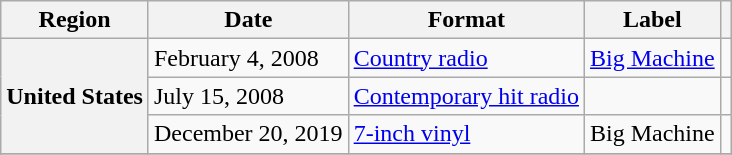<table class="wikitable plainrowheaders">
<tr>
<th scope="col">Region</th>
<th scope="col">Date</th>
<th scope="col">Format</th>
<th scope="col">Label</th>
<th scope="col"></th>
</tr>
<tr>
<th scope="row" rowspan="3">United States</th>
<td>February 4, 2008</td>
<td><a href='#'>Country radio</a></td>
<td><a href='#'>Big Machine</a></td>
<td align="center"></td>
</tr>
<tr>
<td>July 15, 2008</td>
<td><a href='#'>Contemporary hit radio</a></td>
<td></td>
<td style="text-align:center;"></td>
</tr>
<tr>
<td>December 20, 2019</td>
<td><a href='#'>7-inch vinyl</a></td>
<td>Big Machine</td>
<td align="center"></td>
</tr>
<tr>
</tr>
</table>
